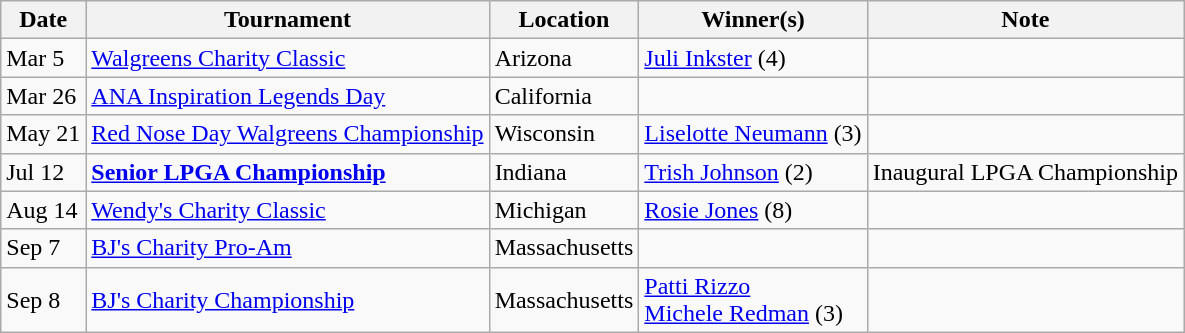<table class="wikitable">
<tr>
<th>Date</th>
<th>Tournament</th>
<th>Location</th>
<th>Winner(s)</th>
<th>Note</th>
</tr>
<tr>
<td>Mar 5</td>
<td><a href='#'>Walgreens Charity Classic</a></td>
<td>Arizona</td>
<td> <a href='#'>Juli Inkster</a> (4)</td>
<td></td>
</tr>
<tr>
<td>Mar 26</td>
<td><a href='#'>ANA Inspiration Legends Day</a></td>
<td>California</td>
<td></td>
<td></td>
</tr>
<tr>
<td>May 21</td>
<td><a href='#'>Red Nose Day Walgreens Championship</a></td>
<td>Wisconsin</td>
<td> <a href='#'>Liselotte Neumann</a> (3)</td>
<td></td>
</tr>
<tr>
<td>Jul 12</td>
<td><strong><a href='#'>Senior LPGA Championship</a></strong></td>
<td>Indiana</td>
<td> <a href='#'>Trish Johnson</a> (2)</td>
<td>Inaugural LPGA Championship</td>
</tr>
<tr>
<td>Aug 14</td>
<td><a href='#'>Wendy's Charity Classic</a></td>
<td>Michigan</td>
<td> <a href='#'>Rosie Jones</a> (8)</td>
<td></td>
</tr>
<tr>
<td>Sep 7</td>
<td><a href='#'>BJ's Charity Pro-Am</a></td>
<td>Massachusetts</td>
<td></td>
<td></td>
</tr>
<tr>
<td>Sep 8</td>
<td><a href='#'>BJ's Charity Championship</a></td>
<td>Massachusetts</td>
<td> <a href='#'>Patti Rizzo</a><br> <a href='#'>Michele Redman</a> (3)</td>
<td></td>
</tr>
</table>
